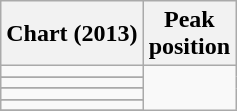<table class="wikitable">
<tr>
<th>Chart (2013)</th>
<th>Peak<br>position</th>
</tr>
<tr>
<td></td>
</tr>
<tr>
</tr>
<tr>
</tr>
<tr>
</tr>
<tr>
<td></td>
</tr>
<tr>
</tr>
<tr>
<td></td>
</tr>
<tr>
</tr>
<tr>
<td></td>
</tr>
<tr>
</tr>
</table>
